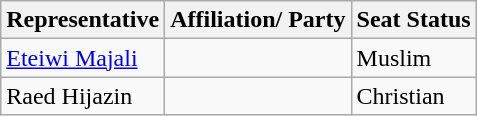<table class="wikitable">
<tr>
<th>Representative</th>
<th>Affiliation/ Party</th>
<th>Seat Status</th>
</tr>
<tr>
<td><a href='#'>Eteiwi Majali</a></td>
<td></td>
<td>Muslim</td>
</tr>
<tr>
<td>Raed Hijazin</td>
<td></td>
<td>Christian</td>
</tr>
</table>
